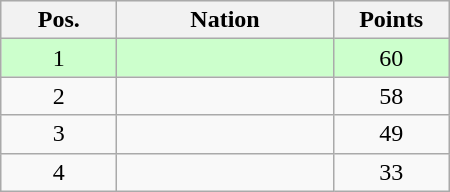<table class="wikitable gauche" cellspacing="1" style="width:300px;">
<tr style="background:#efefef; text-align:center;">
<th style="width:70px;">Pos.</th>
<th>Nation</th>
<th style="width:70px;">Points</th>
</tr>
<tr style="vertical-align:top; text-align:center; background:#ccffcc;">
<td>1</td>
<td style="text-align:left;"></td>
<td>60</td>
</tr>
<tr style="vertical-align:top; text-align:center;">
<td>2</td>
<td style="text-align:left;"></td>
<td>58</td>
</tr>
<tr style="vertical-align:top; text-align:center;">
<td>3</td>
<td style="text-align:left;"></td>
<td>49</td>
</tr>
<tr style="vertical-align:top; text-align:center;">
<td>4</td>
<td style="text-align:left;"></td>
<td>33</td>
</tr>
</table>
